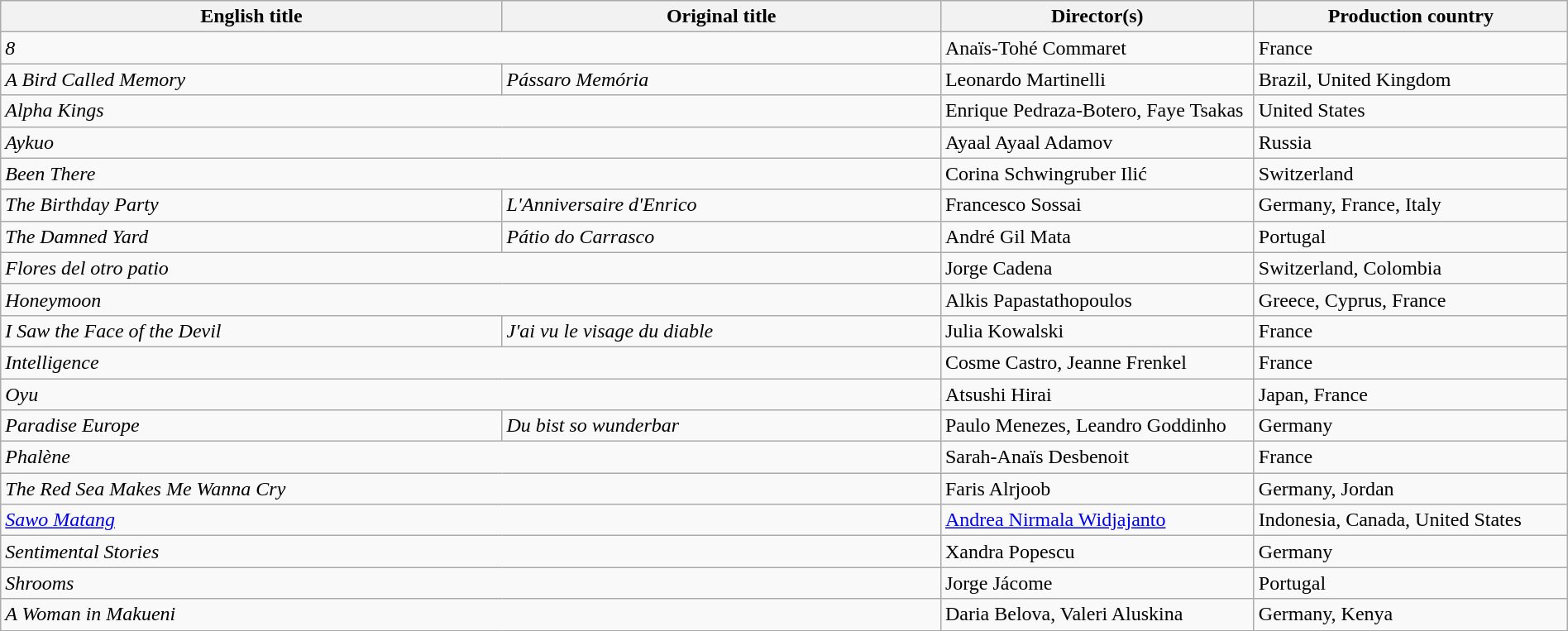<table class="wikitable" width=100%>
<tr>
<th scope="col" width="32%">English title</th>
<th scope="col" width="28%">Original title</th>
<th scope="col" width="20%">Director(s)</th>
<th scope="col" width="20%">Production country</th>
</tr>
<tr>
<td colspan=2><em>8</em></td>
<td>Anaïs-Tohé Commaret</td>
<td>France</td>
</tr>
<tr>
<td><em>A Bird Called Memory</em></td>
<td><em>Pássaro Memória</em></td>
<td>Leonardo Martinelli</td>
<td>Brazil, United Kingdom</td>
</tr>
<tr>
<td colspan=2><em>Alpha Kings</em></td>
<td>Enrique Pedraza-Botero, Faye Tsakas</td>
<td>United States</td>
</tr>
<tr>
<td colspan=2><em>Aykuo</em></td>
<td>Ayaal Ayaal Adamov</td>
<td>Russia</td>
</tr>
<tr>
<td colspan=2><em>Been There</em></td>
<td>Corina Schwingruber Ilić</td>
<td>Switzerland</td>
</tr>
<tr>
<td><em>The Birthday Party</em></td>
<td><em>L'Anniversaire d'Enrico</em></td>
<td>Francesco Sossai</td>
<td>Germany, France, Italy</td>
</tr>
<tr>
<td><em>The Damned Yard</em></td>
<td><em>Pátio do Carrasco</em></td>
<td>André Gil Mata</td>
<td>Portugal</td>
</tr>
<tr>
<td colspan=2><em>Flores del otro patio</em></td>
<td>Jorge Cadena</td>
<td>Switzerland, Colombia</td>
</tr>
<tr>
<td colspan=2><em>Honeymoon</em></td>
<td>Alkis Papastathopoulos</td>
<td>Greece, Cyprus, France</td>
</tr>
<tr>
<td><em>I Saw the Face of the Devil</em></td>
<td><em>J'ai vu le visage du diable</em></td>
<td>Julia Kowalski</td>
<td>France</td>
</tr>
<tr>
<td colspan=2><em>Intelligence</em></td>
<td>Cosme Castro, Jeanne Frenkel</td>
<td>France</td>
</tr>
<tr>
<td colspan=2><em>Oyu</em></td>
<td>Atsushi Hirai</td>
<td>Japan, France</td>
</tr>
<tr>
<td><em>Paradise Europe</em></td>
<td><em>Du bist so wunderbar</em></td>
<td>Paulo Menezes, Leandro Goddinho</td>
<td>Germany</td>
</tr>
<tr>
<td colspan=2><em>Phalène</em></td>
<td>Sarah-Anaïs Desbenoit</td>
<td>France</td>
</tr>
<tr>
<td colspan=2><em>The Red Sea Makes Me Wanna Cry</em></td>
<td>Faris Alrjoob</td>
<td>Germany, Jordan</td>
</tr>
<tr>
<td colspan=2><em><a href='#'>Sawo Matang</a></em></td>
<td><a href='#'>Andrea Nirmala Widjajanto</a></td>
<td>Indonesia, Canada, United States</td>
</tr>
<tr>
<td colspan=2><em>Sentimental Stories</em></td>
<td>Xandra Popescu</td>
<td>Germany</td>
</tr>
<tr>
<td colspan=2><em>Shrooms</em></td>
<td>Jorge Jácome</td>
<td>Portugal</td>
</tr>
<tr>
<td colspan=2><em>A Woman in Makueni</em></td>
<td>Daria Belova, Valeri Aluskina</td>
<td>Germany, Kenya</td>
</tr>
</table>
